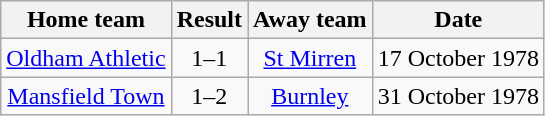<table class="wikitable" style="text-align: center">
<tr>
<th>Home team</th>
<th>Result</th>
<th>Away team</th>
<th>Date</th>
</tr>
<tr>
<td><a href='#'>Oldham Athletic</a></td>
<td>1–1</td>
<td><a href='#'>St Mirren</a></td>
<td>17 October 1978</td>
</tr>
<tr>
<td><a href='#'>Mansfield Town</a></td>
<td>1–2</td>
<td><a href='#'>Burnley</a></td>
<td>31 October 1978</td>
</tr>
</table>
